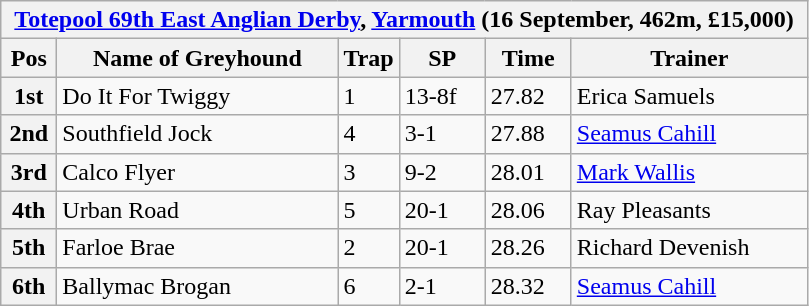<table class="wikitable">
<tr>
<th colspan="6"><a href='#'>Totepool 69th East Anglian Derby</a>, <a href='#'>Yarmouth</a> (16 September, 462m, £15,000)</th>
</tr>
<tr>
<th width=30>Pos</th>
<th width=180>Name of Greyhound</th>
<th width=30>Trap</th>
<th width=50>SP</th>
<th width=50>Time</th>
<th width=150>Trainer</th>
</tr>
<tr>
<th>1st</th>
<td>Do It For Twiggy</td>
<td>1</td>
<td>13-8f</td>
<td>27.82</td>
<td>Erica Samuels</td>
</tr>
<tr>
<th>2nd</th>
<td>Southfield Jock</td>
<td>4</td>
<td>3-1</td>
<td>27.88</td>
<td><a href='#'>Seamus Cahill</a></td>
</tr>
<tr>
<th>3rd</th>
<td>Calco Flyer</td>
<td>3</td>
<td>9-2</td>
<td>28.01</td>
<td><a href='#'>Mark Wallis</a></td>
</tr>
<tr>
<th>4th</th>
<td>Urban Road</td>
<td>5</td>
<td>20-1</td>
<td>28.06</td>
<td>Ray Pleasants</td>
</tr>
<tr>
<th>5th</th>
<td>Farloe Brae</td>
<td>2</td>
<td>20-1</td>
<td>28.26</td>
<td>Richard Devenish</td>
</tr>
<tr>
<th>6th</th>
<td>Ballymac Brogan</td>
<td>6</td>
<td>2-1</td>
<td>28.32</td>
<td><a href='#'>Seamus Cahill</a></td>
</tr>
</table>
